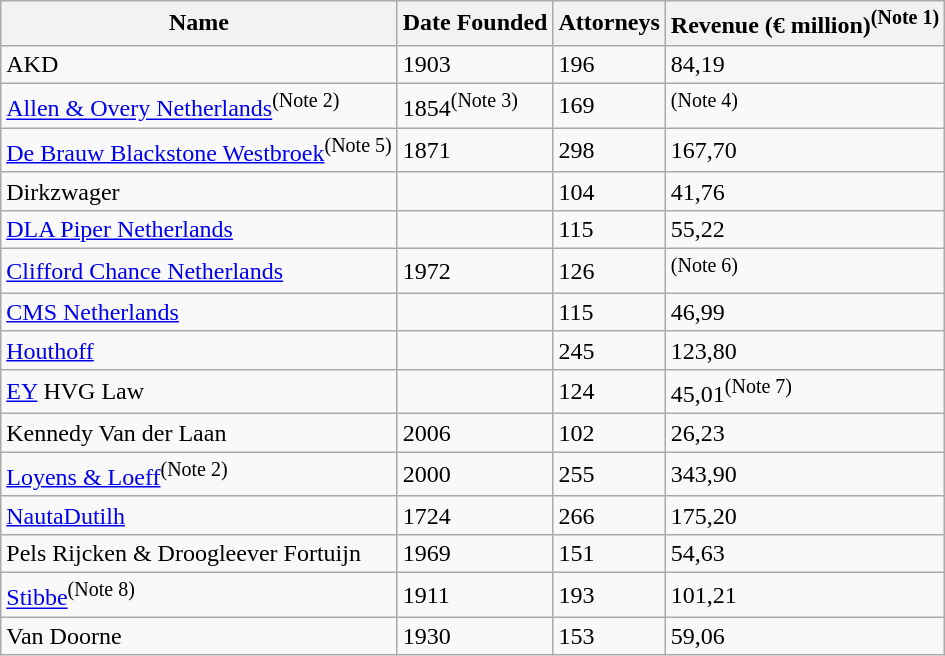<table class="wikitable sortable" style="text-align: centre;">
<tr>
<th>Name</th>
<th>Date Founded</th>
<th>Attorneys</th>
<th>Revenue (€ million)<sup>(Note 1)</sup></th>
</tr>
<tr>
<td>AKD</td>
<td>1903</td>
<td>196</td>
<td>84,19</td>
</tr>
<tr>
<td><a href='#'>Allen & Overy Netherlands</a><sup>(Note 2)</sup></td>
<td>1854<sup>(Note 3)</sup></td>
<td>169</td>
<td><sup>(Note 4)</sup></td>
</tr>
<tr>
<td><a href='#'>De Brauw Blackstone Westbroek</a><sup>(Note 5)</sup></td>
<td>1871</td>
<td>298</td>
<td>167,70</td>
</tr>
<tr>
<td>Dirkzwager</td>
<td></td>
<td>104</td>
<td>41,76</td>
</tr>
<tr>
<td><a href='#'> DLA Piper Netherlands</a></td>
<td></td>
<td>115</td>
<td>55,22</td>
</tr>
<tr>
<td><a href='#'>Clifford Chance Netherlands</a></td>
<td>1972</td>
<td>126</td>
<td><sup>(Note 6)</sup></td>
</tr>
<tr>
<td><a href='#'>CMS Netherlands</a></td>
<td></td>
<td>115</td>
<td>46,99</td>
</tr>
<tr>
<td><a href='#'>Houthoff</a></td>
<td></td>
<td>245</td>
<td>123,80</td>
</tr>
<tr>
<td><a href='#'>EY</a> HVG Law</td>
<td></td>
<td>124</td>
<td>45,01<sup>(Note 7)</sup></td>
</tr>
<tr>
<td>Kennedy Van der Laan</td>
<td>2006</td>
<td>102</td>
<td>26,23</td>
</tr>
<tr>
<td><a href='#'>Loyens & Loeff</a><sup>(Note 2)</sup></td>
<td>2000</td>
<td>255</td>
<td>343,90</td>
</tr>
<tr>
<td><a href='#'>NautaDutilh</a></td>
<td>1724</td>
<td>266</td>
<td>175,20</td>
</tr>
<tr>
<td>Pels Rijcken & Droogleever Fortuijn</td>
<td>1969</td>
<td>151</td>
<td>54,63</td>
</tr>
<tr>
<td><a href='#'>Stibbe</a><sup>(Note 8)</sup></td>
<td>1911</td>
<td>193</td>
<td>101,21</td>
</tr>
<tr>
<td>Van Doorne</td>
<td>1930</td>
<td>153</td>
<td>59,06</td>
</tr>
</table>
